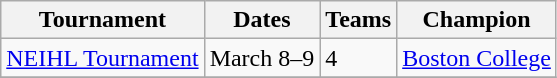<table class="wikitable">
<tr>
<th>Tournament</th>
<th>Dates</th>
<th>Teams</th>
<th>Champion</th>
</tr>
<tr>
<td><a href='#'>NEIHL Tournament</a></td>
<td>March 8–9</td>
<td>4</td>
<td><a href='#'>Boston College</a></td>
</tr>
<tr>
</tr>
</table>
